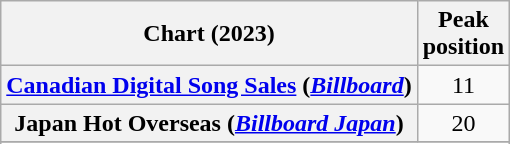<table class="wikitable sortable plainrowheaders" style="text-align:center">
<tr>
<th scope="col">Chart (2023)</th>
<th scope="col">Peak<br>position</th>
</tr>
<tr>
<th scope="row"><a href='#'>Canadian Digital Song Sales</a> (<em><a href='#'>Billboard</a></em>)</th>
<td>11</td>
</tr>
<tr>
<th scope="row">Japan Hot Overseas (<em><a href='#'>Billboard Japan</a></em>)</th>
<td>20</td>
</tr>
<tr>
</tr>
<tr>
</tr>
</table>
